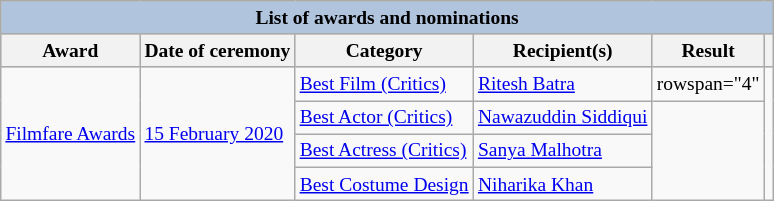<table class="wikitable sortable" style="font-size:small">
<tr style="background:#ccc; text-align:center;">
<th colspan="6" style="background: LightSteelBlue;">List of awards and nominations</th>
</tr>
<tr style="background:#ccc; text-align:center;">
<th>Award</th>
<th>Date of ceremony</th>
<th>Category</th>
<th>Recipient(s)</th>
<th>Result</th>
<th class="unsortable"></th>
</tr>
<tr>
<td rowspan="4"><a href='#'>Filmfare Awards</a></td>
<td rowspan="4"><a href='#'>15 February 2020</a></td>
<td><a href='#'>Best Film (Critics)</a></td>
<td><a href='#'>Ritesh Batra</a></td>
<td>rowspan="4" </td>
<td rowspan="4"></td>
</tr>
<tr>
<td><a href='#'>Best Actor (Critics)</a></td>
<td><a href='#'>Nawazuddin Siddiqui</a></td>
</tr>
<tr>
<td><a href='#'>Best Actress (Critics)</a></td>
<td><a href='#'>Sanya Malhotra</a></td>
</tr>
<tr>
<td><a href='#'>Best Costume Design</a></td>
<td><a href='#'>Niharika Khan</a></td>
</tr>
</table>
